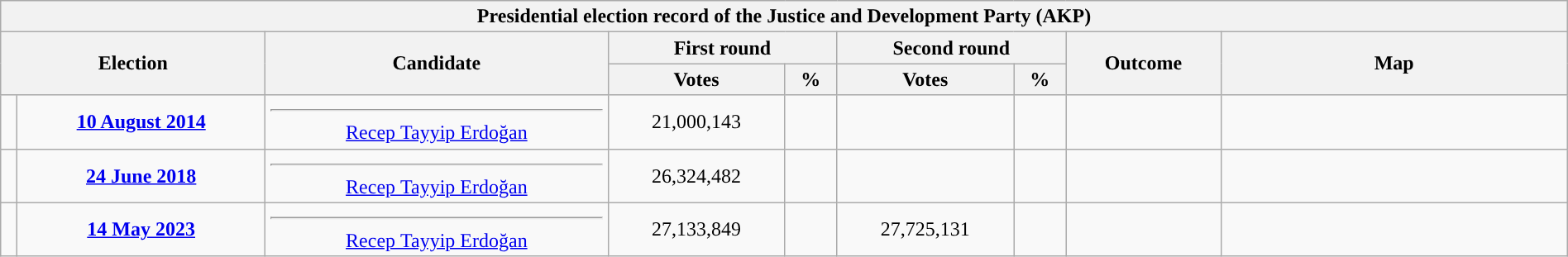<table class="wikitable" style="text-align: center; border:none;width:100%">
<tr>
<th colspan="11">Presidential election record of the Justice and Development Party (AKP)</th>
</tr>
<tr>
<th rowspan="2" colspan="2">Election</th>
<th rowspan="2">Candidate</th>
<th colspan="2">First round</th>
<th colspan="2">Second round</th>
<th rowspan="2">Outcome</th>
<th rowspan="2" width=272px>Map</th>
</tr>
<tr>
<th>Votes</th>
<th>%</th>
<th>Votes</th>
<th>%</th>
</tr>
<tr>
<td style="background:"></td>
<td><strong><a href='#'>10 August 2014</a></strong></td>
<td><hr><a href='#'>Recep&nbsp;Tayyip&nbsp;Erdoğan</a></td>
<td>21,000,143</td>
<td></td>
<td></td>
<td></td>
<td></td>
<td></td>
</tr>
<tr>
<td style="background:"></td>
<td><strong><a href='#'>24 June 2018</a></strong></td>
<td><hr><a href='#'>Recep&nbsp;Tayyip&nbsp;Erdoğan</a></td>
<td>26,324,482</td>
<td></td>
<td></td>
<td></td>
<td></td>
<td></td>
</tr>
<tr>
<td style="background:"></td>
<td><strong><a href='#'>14 May 2023</a></strong></td>
<td><hr><a href='#'>Recep&nbsp;Tayyip&nbsp;Erdoğan</a></td>
<td>27,133,849</td>
<td></td>
<td>27,725,131</td>
<td></td>
<td></td>
<td></td>
</tr>
</table>
